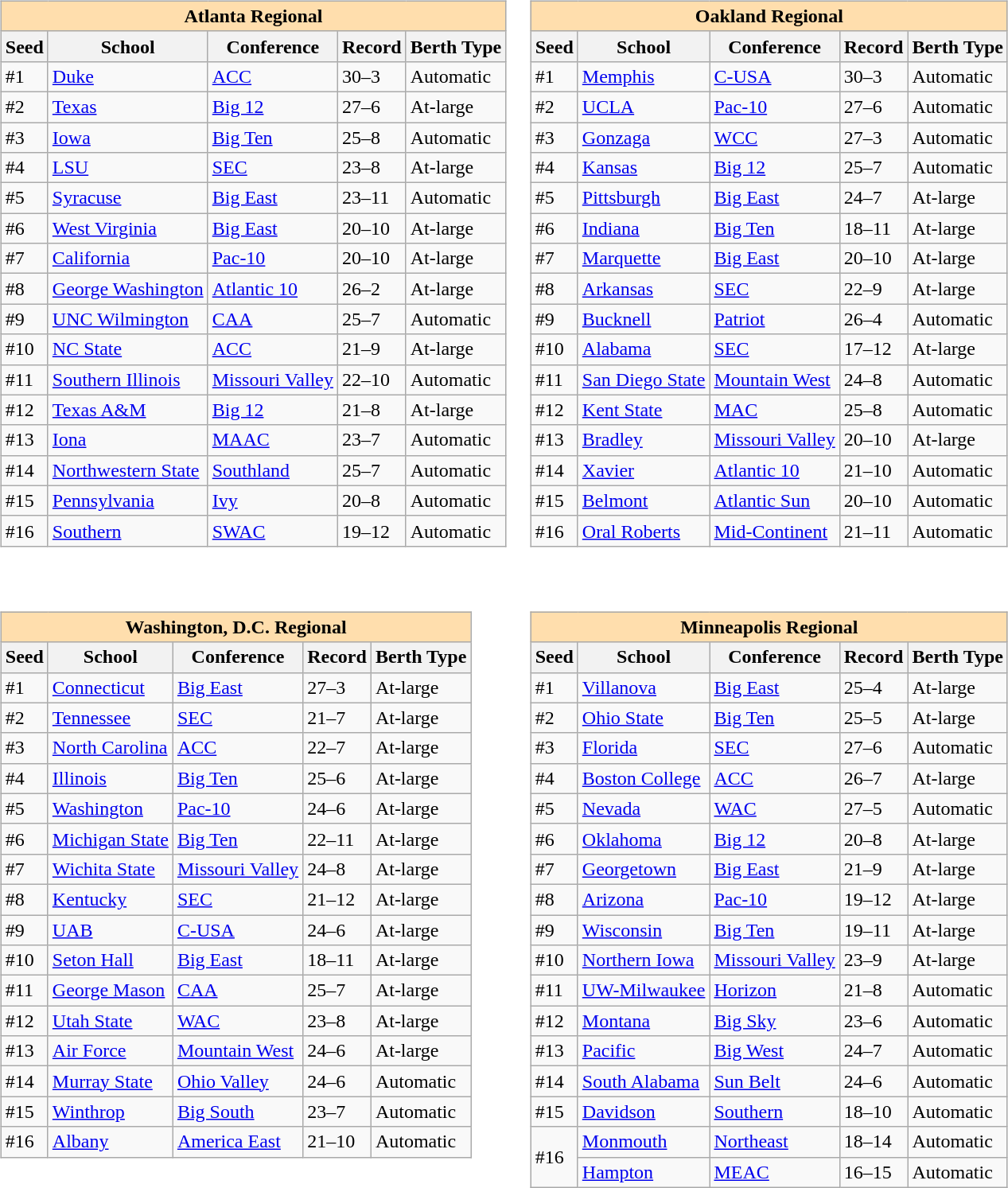<table>
<tr>
<td valign=top><br><table class="wikitable">
<tr>
<th colspan="5" style="background:#ffdead;">Atlanta Regional</th>
</tr>
<tr>
<th>Seed</th>
<th>School</th>
<th>Conference</th>
<th>Record</th>
<th>Berth Type</th>
</tr>
<tr>
<td>#1</td>
<td><a href='#'>Duke</a></td>
<td><a href='#'>ACC</a></td>
<td>30–3</td>
<td>Automatic</td>
</tr>
<tr>
<td>#2</td>
<td><a href='#'>Texas</a></td>
<td><a href='#'>Big 12</a></td>
<td>27–6</td>
<td>At-large</td>
</tr>
<tr>
<td>#3</td>
<td><a href='#'>Iowa</a></td>
<td><a href='#'>Big Ten</a></td>
<td>25–8</td>
<td>Automatic</td>
</tr>
<tr>
<td>#4</td>
<td><a href='#'>LSU</a></td>
<td><a href='#'>SEC</a></td>
<td>23–8</td>
<td>At-large</td>
</tr>
<tr>
<td>#5</td>
<td><a href='#'>Syracuse</a></td>
<td><a href='#'>Big East</a></td>
<td>23–11</td>
<td>Automatic</td>
</tr>
<tr>
<td>#6</td>
<td><a href='#'>West Virginia</a></td>
<td><a href='#'>Big East</a></td>
<td>20–10</td>
<td>At-large</td>
</tr>
<tr>
<td>#7</td>
<td><a href='#'>California</a></td>
<td><a href='#'>Pac-10</a></td>
<td>20–10</td>
<td>At-large</td>
</tr>
<tr>
<td>#8</td>
<td><a href='#'>George Washington</a></td>
<td><a href='#'>Atlantic 10</a></td>
<td>26–2</td>
<td>At-large</td>
</tr>
<tr>
<td>#9</td>
<td><a href='#'>UNC Wilmington</a></td>
<td><a href='#'>CAA</a></td>
<td>25–7</td>
<td>Automatic</td>
</tr>
<tr>
<td>#10</td>
<td><a href='#'>NC State</a></td>
<td><a href='#'>ACC</a></td>
<td>21–9</td>
<td>At-large</td>
</tr>
<tr>
<td>#11</td>
<td><a href='#'>Southern Illinois</a></td>
<td><a href='#'>Missouri Valley</a></td>
<td>22–10</td>
<td>Automatic</td>
</tr>
<tr>
<td>#12</td>
<td><a href='#'>Texas A&M</a></td>
<td><a href='#'>Big 12</a></td>
<td>21–8</td>
<td>At-large</td>
</tr>
<tr>
<td>#13</td>
<td><a href='#'>Iona</a></td>
<td><a href='#'>MAAC</a></td>
<td>23–7</td>
<td>Automatic</td>
</tr>
<tr>
<td>#14</td>
<td><a href='#'>Northwestern State</a></td>
<td><a href='#'>Southland</a></td>
<td>25–7</td>
<td>Automatic</td>
</tr>
<tr>
<td>#15</td>
<td><a href='#'>Pennsylvania</a></td>
<td><a href='#'>Ivy</a></td>
<td>20–8</td>
<td>Automatic</td>
</tr>
<tr>
<td>#16</td>
<td><a href='#'>Southern</a></td>
<td><a href='#'>SWAC</a></td>
<td>19–12</td>
<td>Automatic</td>
</tr>
</table>
</td>
<td valign=top><br><table class="wikitable">
<tr>
<th colspan="5" style="background:#ffdead;">Oakland Regional</th>
</tr>
<tr>
<th>Seed</th>
<th>School</th>
<th>Conference</th>
<th>Record</th>
<th>Berth Type</th>
</tr>
<tr>
<td>#1</td>
<td><a href='#'>Memphis</a></td>
<td><a href='#'>C-USA</a></td>
<td>30–3</td>
<td>Automatic</td>
</tr>
<tr>
<td>#2</td>
<td><a href='#'>UCLA</a></td>
<td><a href='#'>Pac-10</a></td>
<td>27–6</td>
<td>Automatic</td>
</tr>
<tr>
<td>#3</td>
<td><a href='#'>Gonzaga</a></td>
<td><a href='#'>WCC</a></td>
<td>27–3</td>
<td>Automatic</td>
</tr>
<tr>
<td>#4</td>
<td><a href='#'>Kansas</a></td>
<td><a href='#'>Big 12</a></td>
<td>25–7</td>
<td>Automatic</td>
</tr>
<tr>
<td>#5</td>
<td><a href='#'>Pittsburgh</a></td>
<td><a href='#'>Big East</a></td>
<td>24–7</td>
<td>At-large</td>
</tr>
<tr>
<td>#6</td>
<td><a href='#'>Indiana</a></td>
<td><a href='#'>Big Ten</a></td>
<td>18–11</td>
<td>At-large</td>
</tr>
<tr>
<td>#7</td>
<td><a href='#'>Marquette</a></td>
<td><a href='#'>Big East</a></td>
<td>20–10</td>
<td>At-large</td>
</tr>
<tr>
<td>#8</td>
<td><a href='#'>Arkansas</a></td>
<td><a href='#'>SEC</a></td>
<td>22–9</td>
<td>At-large</td>
</tr>
<tr>
<td>#9</td>
<td><a href='#'>Bucknell</a></td>
<td><a href='#'>Patriot</a></td>
<td>26–4</td>
<td>Automatic</td>
</tr>
<tr>
<td>#10</td>
<td><a href='#'>Alabama</a></td>
<td><a href='#'>SEC</a></td>
<td>17–12</td>
<td>At-large</td>
</tr>
<tr>
<td>#11</td>
<td><a href='#'>San Diego State</a></td>
<td><a href='#'>Mountain West</a></td>
<td>24–8</td>
<td>Automatic</td>
</tr>
<tr>
<td>#12</td>
<td><a href='#'>Kent State</a></td>
<td><a href='#'>MAC</a></td>
<td>25–8</td>
<td>Automatic</td>
</tr>
<tr>
<td>#13</td>
<td><a href='#'>Bradley</a></td>
<td><a href='#'>Missouri Valley</a></td>
<td>20–10</td>
<td>At-large</td>
</tr>
<tr>
<td>#14</td>
<td><a href='#'>Xavier</a></td>
<td><a href='#'>Atlantic 10</a></td>
<td>21–10</td>
<td>Automatic</td>
</tr>
<tr>
<td>#15</td>
<td><a href='#'>Belmont</a></td>
<td><a href='#'>Atlantic Sun</a></td>
<td>20–10</td>
<td>Automatic</td>
</tr>
<tr>
<td>#16</td>
<td><a href='#'>Oral Roberts</a></td>
<td><a href='#'>Mid-Continent</a></td>
<td>21–11</td>
<td>Automatic</td>
</tr>
</table>
</td>
</tr>
<tr>
<td valign=top><br><table class="wikitable">
<tr>
<th colspan="5" style="background:#ffdead;">Washington, D.C. Regional</th>
</tr>
<tr>
<th>Seed</th>
<th>School</th>
<th>Conference</th>
<th>Record</th>
<th>Berth Type</th>
</tr>
<tr>
<td>#1</td>
<td><a href='#'>Connecticut</a></td>
<td><a href='#'>Big East</a></td>
<td>27–3</td>
<td>At-large</td>
</tr>
<tr>
<td>#2</td>
<td><a href='#'>Tennessee</a></td>
<td><a href='#'>SEC</a></td>
<td>21–7</td>
<td>At-large</td>
</tr>
<tr>
<td>#3</td>
<td><a href='#'>North Carolina</a></td>
<td><a href='#'>ACC</a></td>
<td>22–7</td>
<td>At-large</td>
</tr>
<tr>
<td>#4</td>
<td><a href='#'>Illinois</a></td>
<td><a href='#'>Big Ten</a></td>
<td>25–6</td>
<td>At-large</td>
</tr>
<tr>
<td>#5</td>
<td><a href='#'>Washington</a></td>
<td><a href='#'>Pac-10</a></td>
<td>24–6</td>
<td>At-large</td>
</tr>
<tr>
<td>#6</td>
<td><a href='#'>Michigan State</a></td>
<td><a href='#'>Big Ten</a></td>
<td>22–11</td>
<td>At-large</td>
</tr>
<tr>
<td>#7</td>
<td><a href='#'>Wichita State</a></td>
<td><a href='#'>Missouri Valley</a></td>
<td>24–8</td>
<td>At-large</td>
</tr>
<tr>
<td>#8</td>
<td><a href='#'>Kentucky</a></td>
<td><a href='#'>SEC</a></td>
<td>21–12</td>
<td>At-large</td>
</tr>
<tr>
<td>#9</td>
<td><a href='#'>UAB</a></td>
<td><a href='#'>C-USA</a></td>
<td>24–6</td>
<td>At-large</td>
</tr>
<tr>
<td>#10</td>
<td><a href='#'>Seton Hall</a></td>
<td><a href='#'>Big East</a></td>
<td>18–11</td>
<td>At-large</td>
</tr>
<tr>
<td>#11</td>
<td><a href='#'>George Mason</a></td>
<td><a href='#'>CAA</a></td>
<td>25–7</td>
<td>At-large</td>
</tr>
<tr>
<td>#12</td>
<td><a href='#'>Utah State</a></td>
<td><a href='#'>WAC</a></td>
<td>23–8</td>
<td>At-large</td>
</tr>
<tr>
<td>#13</td>
<td><a href='#'>Air Force</a></td>
<td><a href='#'>Mountain West</a></td>
<td>24–6</td>
<td>At-large</td>
</tr>
<tr>
<td>#14</td>
<td><a href='#'>Murray State</a></td>
<td><a href='#'>Ohio Valley</a></td>
<td>24–6</td>
<td>Automatic</td>
</tr>
<tr>
<td>#15</td>
<td><a href='#'>Winthrop</a></td>
<td><a href='#'>Big South</a></td>
<td>23–7</td>
<td>Automatic</td>
</tr>
<tr>
<td>#16</td>
<td><a href='#'>Albany</a></td>
<td><a href='#'>America East</a></td>
<td>21–10</td>
<td>Automatic</td>
</tr>
</table>
</td>
<td valign=top><br><table class="wikitable">
<tr>
<th colspan="5" style="background:#ffdead;">Minneapolis Regional</th>
</tr>
<tr>
<th>Seed</th>
<th>School</th>
<th>Conference</th>
<th>Record</th>
<th>Berth Type</th>
</tr>
<tr>
<td>#1</td>
<td><a href='#'>Villanova</a></td>
<td><a href='#'>Big East</a></td>
<td>25–4</td>
<td>At-large</td>
</tr>
<tr>
<td>#2</td>
<td><a href='#'>Ohio State</a></td>
<td><a href='#'>Big Ten</a></td>
<td>25–5</td>
<td>At-large</td>
</tr>
<tr>
<td>#3</td>
<td><a href='#'>Florida</a></td>
<td><a href='#'>SEC</a></td>
<td>27–6</td>
<td>Automatic</td>
</tr>
<tr>
<td>#4</td>
<td><a href='#'>Boston College</a></td>
<td><a href='#'>ACC</a></td>
<td>26–7</td>
<td>At-large</td>
</tr>
<tr>
<td>#5</td>
<td><a href='#'>Nevada</a></td>
<td><a href='#'>WAC</a></td>
<td>27–5</td>
<td>Automatic</td>
</tr>
<tr>
<td>#6</td>
<td><a href='#'>Oklahoma</a></td>
<td><a href='#'>Big 12</a></td>
<td>20–8</td>
<td>At-large</td>
</tr>
<tr>
<td>#7</td>
<td><a href='#'>Georgetown</a></td>
<td><a href='#'>Big East</a></td>
<td>21–9</td>
<td>At-large</td>
</tr>
<tr>
<td>#8</td>
<td><a href='#'>Arizona</a></td>
<td><a href='#'>Pac-10</a></td>
<td>19–12</td>
<td>At-large</td>
</tr>
<tr>
<td>#9</td>
<td><a href='#'>Wisconsin</a></td>
<td><a href='#'>Big Ten</a></td>
<td>19–11</td>
<td>At-large</td>
</tr>
<tr>
<td>#10</td>
<td><a href='#'>Northern Iowa</a></td>
<td><a href='#'>Missouri Valley</a></td>
<td>23–9</td>
<td>At-large</td>
</tr>
<tr>
<td>#11</td>
<td><a href='#'>UW-Milwaukee</a></td>
<td><a href='#'>Horizon</a></td>
<td>21–8</td>
<td>Automatic</td>
</tr>
<tr>
<td>#12</td>
<td><a href='#'>Montana</a></td>
<td><a href='#'>Big Sky</a></td>
<td>23–6</td>
<td>Automatic</td>
</tr>
<tr>
<td>#13</td>
<td><a href='#'>Pacific</a></td>
<td><a href='#'>Big West</a></td>
<td>24–7</td>
<td>Automatic</td>
</tr>
<tr>
<td>#14</td>
<td><a href='#'>South Alabama</a></td>
<td><a href='#'>Sun Belt</a></td>
<td>24–6</td>
<td>Automatic</td>
</tr>
<tr>
<td>#15</td>
<td><a href='#'>Davidson</a></td>
<td><a href='#'>Southern</a></td>
<td>18–10</td>
<td>Automatic</td>
</tr>
<tr>
<td rowspan=2>#16</td>
<td><a href='#'>Monmouth</a></td>
<td><a href='#'>Northeast</a></td>
<td>18–14</td>
<td>Automatic</td>
</tr>
<tr>
<td><a href='#'>Hampton</a></td>
<td><a href='#'>MEAC</a></td>
<td>16–15</td>
<td>Automatic</td>
</tr>
</table>
</td>
</tr>
</table>
